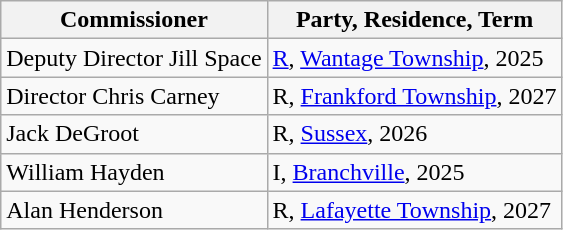<table class="wikitable sortable">
<tr>
<th>Commissioner</th>
<th>Party, Residence, Term</th>
</tr>
<tr>
<td>Deputy Director Jill Space</td>
<td><a href='#'>R</a>, <a href='#'>Wantage Township</a>, 2025</td>
</tr>
<tr>
<td>Director Chris Carney</td>
<td>R, <a href='#'>Frankford Township</a>, 2027</td>
</tr>
<tr>
<td>Jack DeGroot</td>
<td>R, <a href='#'>Sussex</a>, 2026</td>
</tr>
<tr>
<td>William Hayden</td>
<td>I, <a href='#'>Branchville</a>, 2025</td>
</tr>
<tr>
<td>Alan Henderson</td>
<td>R, <a href='#'>Lafayette Township</a>, 2027</td>
</tr>
</table>
